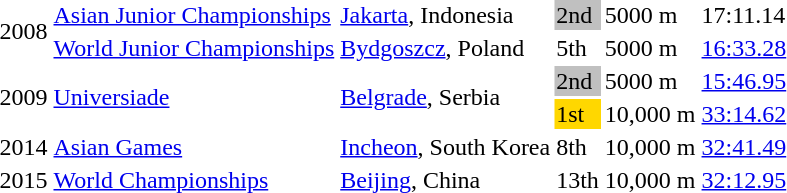<table>
<tr>
<td rowspan=2>2008</td>
<td><a href='#'>Asian Junior Championships</a></td>
<td><a href='#'>Jakarta</a>, Indonesia</td>
<td bgcolor=silver>2nd</td>
<td>5000 m</td>
<td>17:11.14</td>
</tr>
<tr>
<td><a href='#'>World Junior Championships</a></td>
<td><a href='#'>Bydgoszcz</a>, Poland</td>
<td>5th</td>
<td>5000 m</td>
<td><a href='#'>16:33.28</a></td>
</tr>
<tr>
<td rowspan=2>2009</td>
<td rowspan=2><a href='#'>Universiade</a></td>
<td rowspan=2><a href='#'>Belgrade</a>, Serbia</td>
<td bgcolor=silver>2nd</td>
<td>5000 m</td>
<td><a href='#'>15:46.95</a></td>
</tr>
<tr>
<td bgcolor=gold>1st</td>
<td>10,000 m</td>
<td><a href='#'>33:14.62</a></td>
</tr>
<tr>
<td>2014</td>
<td><a href='#'>Asian Games</a></td>
<td><a href='#'>Incheon</a>, South Korea</td>
<td>8th</td>
<td>10,000 m</td>
<td><a href='#'>32:41.49</a></td>
</tr>
<tr>
<td>2015</td>
<td><a href='#'>World Championships</a></td>
<td><a href='#'>Beijing</a>, China</td>
<td>13th</td>
<td>10,000 m</td>
<td><a href='#'>32:12.95</a></td>
</tr>
</table>
